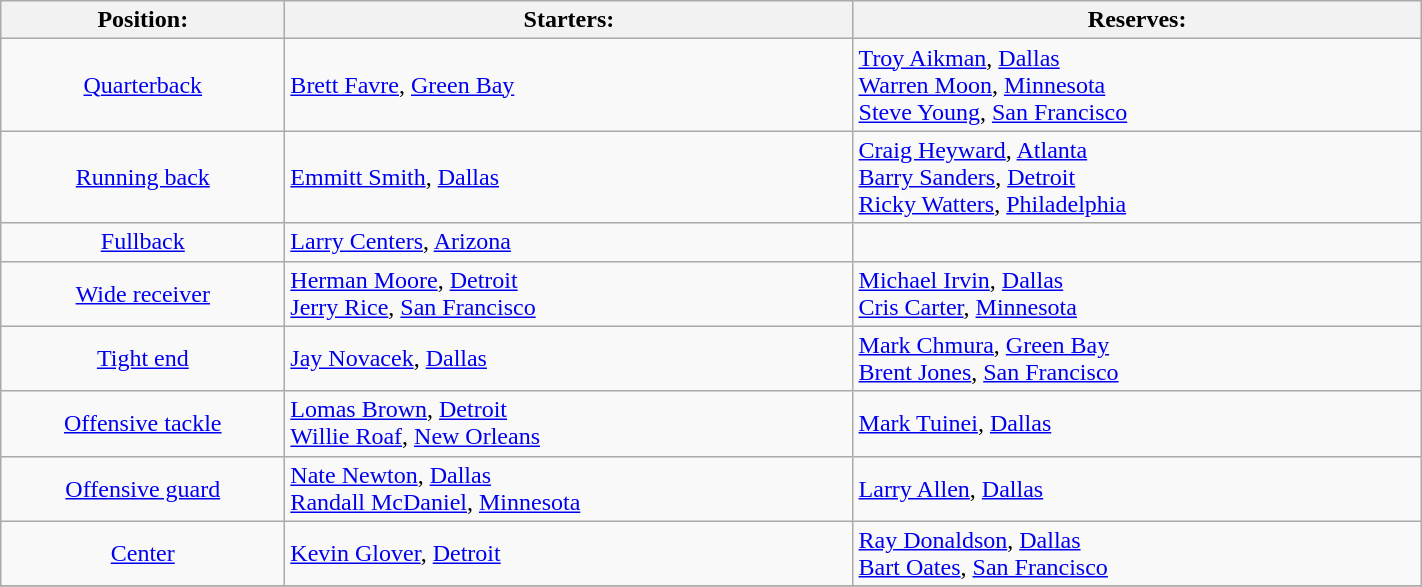<table class="wikitable" width=75%>
<tr>
<th width=20%>Position:</th>
<th width=40%>Starters:</th>
<th width=40%>Reserves:</th>
</tr>
<tr>
<td align=center><a href='#'>Quarterback</a></td>
<td> <a href='#'>Brett Favre</a>, <a href='#'>Green Bay</a></td>
<td> <a href='#'>Troy Aikman</a>, <a href='#'>Dallas</a><br> <a href='#'>Warren Moon</a>, <a href='#'>Minnesota</a><br> <a href='#'>Steve Young</a>, <a href='#'>San Francisco</a></td>
</tr>
<tr>
<td align=center><a href='#'>Running back</a></td>
<td> <a href='#'>Emmitt Smith</a>, <a href='#'>Dallas</a></td>
<td> <a href='#'>Craig Heyward</a>, <a href='#'>Atlanta</a><br> <a href='#'>Barry Sanders</a>, <a href='#'>Detroit</a><br> <a href='#'>Ricky Watters</a>, <a href='#'>Philadelphia</a></td>
</tr>
<tr>
<td align=center><a href='#'>Fullback</a></td>
<td> <a href='#'>Larry Centers</a>, <a href='#'>Arizona</a></td>
</tr>
<tr>
<td align=center><a href='#'>Wide receiver</a></td>
<td> <a href='#'>Herman Moore</a>, <a href='#'>Detroit</a><br> <a href='#'>Jerry Rice</a>, <a href='#'>San Francisco</a></td>
<td> <a href='#'>Michael Irvin</a>, <a href='#'>Dallas</a><br> <a href='#'>Cris Carter</a>, <a href='#'>Minnesota</a></td>
</tr>
<tr>
<td align=center><a href='#'>Tight end</a></td>
<td> <a href='#'>Jay Novacek</a>, <a href='#'>Dallas</a></td>
<td> <a href='#'>Mark Chmura</a>, <a href='#'>Green Bay</a><br> <a href='#'>Brent Jones</a>, <a href='#'>San Francisco</a></td>
</tr>
<tr>
<td align=center><a href='#'>Offensive tackle</a></td>
<td> <a href='#'>Lomas Brown</a>, <a href='#'>Detroit</a><br> <a href='#'>Willie Roaf</a>, <a href='#'>New Orleans</a></td>
<td> <a href='#'>Mark Tuinei</a>, <a href='#'>Dallas</a></td>
</tr>
<tr>
<td align=center><a href='#'>Offensive guard</a></td>
<td> <a href='#'>Nate Newton</a>, <a href='#'>Dallas</a><br> <a href='#'>Randall McDaniel</a>, <a href='#'>Minnesota</a></td>
<td> <a href='#'>Larry Allen</a>, <a href='#'>Dallas</a></td>
</tr>
<tr>
<td align=center><a href='#'>Center</a></td>
<td> <a href='#'>Kevin Glover</a>, <a href='#'>Detroit</a></td>
<td> <a href='#'>Ray Donaldson</a>, <a href='#'>Dallas</a><br> <a href='#'>Bart Oates</a>, <a href='#'>San Francisco</a></td>
</tr>
<tr>
</tr>
</table>
